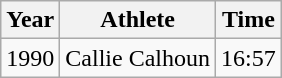<table class="wikitable">
<tr>
<th>Year</th>
<th>Athlete</th>
<th>Time</th>
</tr>
<tr>
<td>1990</td>
<td>Callie Calhoun</td>
<td>16:57</td>
</tr>
</table>
